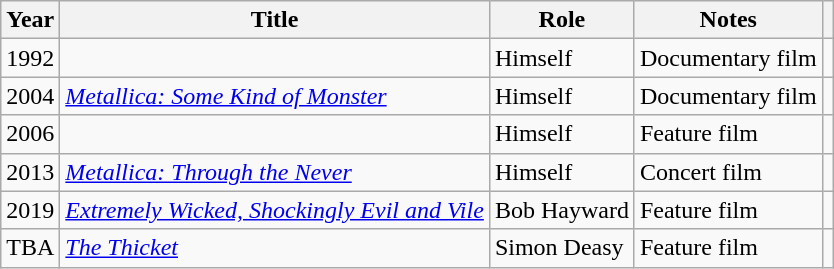<table class="wikitable sortable plainrowheaders">
<tr>
<th scope="col">Year</th>
<th scope="col">Title</th>
<th scope="col">Role</th>
<th scope="col" class="unsortable">Notes</th>
<th scope="col" class="unsortable"></th>
</tr>
<tr>
<td>1992</td>
<td><em></em></td>
<td>Himself</td>
<td>Documentary film</td>
<td></td>
</tr>
<tr>
<td>2004</td>
<td><em><a href='#'>Metallica: Some Kind of Monster</a></em></td>
<td>Himself</td>
<td>Documentary film</td>
<td></td>
</tr>
<tr>
<td>2006</td>
<td><em></em></td>
<td>Himself</td>
<td>Feature film</td>
<td></td>
</tr>
<tr>
<td>2013</td>
<td><em><a href='#'>Metallica: Through the Never</a></em></td>
<td>Himself</td>
<td>Concert film</td>
<td></td>
</tr>
<tr>
<td>2019</td>
<td><em><a href='#'>Extremely Wicked, Shockingly Evil and Vile</a></em></td>
<td>Bob Hayward</td>
<td>Feature film</td>
<td style="text-align:center;"></td>
</tr>
<tr>
<td>TBA</td>
<td><em><a href='#'>The Thicket</a></em></td>
<td>Simon Deasy</td>
<td>Feature film</td>
<td style="text-align:center;"></td>
</tr>
</table>
